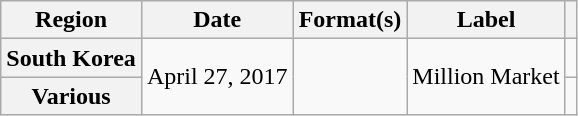<table class="wikitable plainrowheaders">
<tr>
<th>Region</th>
<th>Date</th>
<th>Format(s)</th>
<th>Label</th>
<th></th>
</tr>
<tr>
<th scope="row">South Korea</th>
<td rowspan="2">April 27, 2017</td>
<td rowspan="2"></td>
<td rowspan="2">Million Market</td>
<td style="text-align:center;"></td>
</tr>
<tr>
<th scope="row">Various</th>
<td style="text-align:center;"></td>
</tr>
</table>
